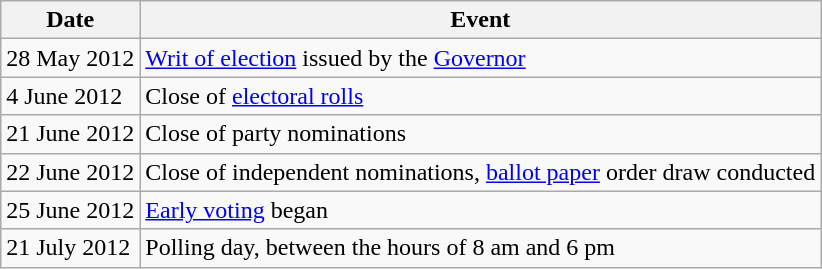<table class="wikitable">
<tr>
<th>Date</th>
<th>Event</th>
</tr>
<tr>
<td>28 May 2012</td>
<td><a href='#'>Writ of election</a> issued by the <a href='#'>Governor</a></td>
</tr>
<tr>
<td>4 June 2012</td>
<td>Close of <a href='#'>electoral rolls</a></td>
</tr>
<tr>
<td>21 June 2012</td>
<td>Close of party nominations</td>
</tr>
<tr>
<td>22 June 2012</td>
<td>Close of independent nominations, <a href='#'>ballot paper</a> order draw conducted</td>
</tr>
<tr>
<td>25 June 2012</td>
<td><a href='#'>Early voting</a> began</td>
</tr>
<tr>
<td>21 July 2012</td>
<td>Polling day, between the hours of 8 am and 6 pm</td>
</tr>
</table>
